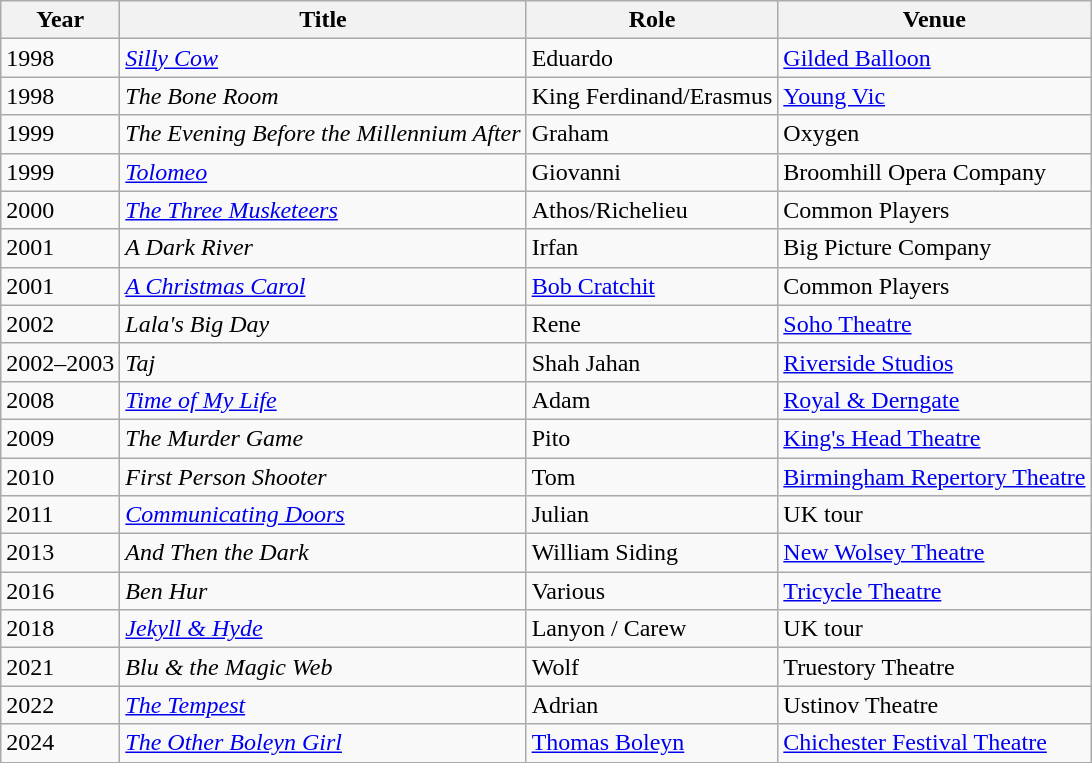<table class="wikitable">
<tr>
<th>Year</th>
<th>Title</th>
<th>Role</th>
<th>Venue</th>
</tr>
<tr>
<td>1998</td>
<td><em><a href='#'>Silly Cow</a></em></td>
<td>Eduardo</td>
<td><a href='#'>Gilded Balloon</a></td>
</tr>
<tr>
<td>1998</td>
<td><em>The Bone Room</em></td>
<td>King Ferdinand/Erasmus</td>
<td><a href='#'>Young Vic</a></td>
</tr>
<tr>
<td>1999</td>
<td><em>The Evening Before the Millennium After</em></td>
<td>Graham</td>
<td>Oxygen</td>
</tr>
<tr>
<td>1999</td>
<td><em><a href='#'>Tolomeo</a></em></td>
<td>Giovanni</td>
<td>Broomhill Opera Company</td>
</tr>
<tr>
<td>2000</td>
<td><em><a href='#'>The Three Musketeers</a></em></td>
<td>Athos/Richelieu</td>
<td>Common Players</td>
</tr>
<tr>
<td>2001</td>
<td><em>A Dark River</em></td>
<td>Irfan</td>
<td>Big Picture Company</td>
</tr>
<tr>
<td>2001</td>
<td><em><a href='#'>A Christmas Carol</a></em></td>
<td><a href='#'>Bob Cratchit</a></td>
<td>Common Players</td>
</tr>
<tr>
<td>2002</td>
<td><em>Lala's Big Day</em></td>
<td>Rene</td>
<td><a href='#'>Soho Theatre</a></td>
</tr>
<tr>
<td>2002–2003</td>
<td><em>Taj</em></td>
<td>Shah Jahan</td>
<td><a href='#'>Riverside Studios</a></td>
</tr>
<tr>
<td>2008</td>
<td><em><a href='#'>Time of My Life</a></em></td>
<td>Adam</td>
<td><a href='#'>Royal & Derngate</a></td>
</tr>
<tr>
<td>2009</td>
<td><em>The Murder Game</em></td>
<td>Pito</td>
<td><a href='#'>King's Head Theatre</a></td>
</tr>
<tr>
<td>2010</td>
<td><em>First Person Shooter</em></td>
<td>Tom</td>
<td><a href='#'>Birmingham Repertory Theatre</a></td>
</tr>
<tr>
<td>2011</td>
<td><em><a href='#'>Communicating Doors</a></em></td>
<td>Julian</td>
<td>UK tour</td>
</tr>
<tr>
<td>2013</td>
<td><em>And Then the Dark</em></td>
<td>William Siding</td>
<td><a href='#'>New Wolsey Theatre</a></td>
</tr>
<tr>
<td>2016</td>
<td><em>Ben Hur</em></td>
<td>Various</td>
<td><a href='#'>Tricycle Theatre</a></td>
</tr>
<tr>
<td>2018</td>
<td><em><a href='#'>Jekyll & Hyde</a></em></td>
<td>Lanyon / Carew</td>
<td>UK tour</td>
</tr>
<tr>
<td>2021</td>
<td><em>Blu & the Magic Web</em></td>
<td>Wolf</td>
<td>Truestory Theatre</td>
</tr>
<tr>
<td>2022</td>
<td><em><a href='#'>The Tempest</a></em></td>
<td>Adrian</td>
<td>Ustinov Theatre</td>
</tr>
<tr>
<td>2024</td>
<td><em><a href='#'>The Other Boleyn Girl</a></em></td>
<td><a href='#'>Thomas Boleyn</a></td>
<td><a href='#'>Chichester Festival Theatre</a></td>
</tr>
</table>
